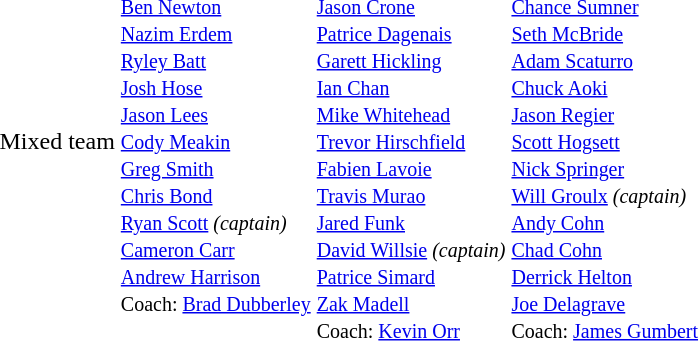<table>
<tr>
<td>Mixed team</td>
<td valign="top"><br><br><small><a href='#'>Ben Newton</a><br><a href='#'>Nazim Erdem</a><br><a href='#'>Ryley Batt</a><br><a href='#'>Josh Hose</a><br><a href='#'>Jason Lees</a><br><a href='#'>Cody Meakin</a><br><a href='#'>Greg Smith</a><br><a href='#'>Chris Bond</a><br><a href='#'>Ryan Scott</a> <em>(captain)</em><br><a href='#'>Cameron Carr</a><br><a href='#'>Andrew Harrison</a><br>Coach: <a href='#'>Brad Dubberley</a></small></td>
<td valign="top"><br><br><small><a href='#'>Jason Crone</a><br><a href='#'>Patrice Dagenais</a><br><a href='#'>Garett Hickling</a><br><a href='#'>Ian Chan</a><br><a href='#'>Mike Whitehead</a><br><a href='#'>Trevor Hirschfield</a><br><a href='#'>Fabien Lavoie</a><br><a href='#'>Travis Murao</a><br><a href='#'>Jared Funk</a><br><a href='#'>David Willsie</a> <em>(captain)</em><br><a href='#'>Patrice Simard</a><br><a href='#'>Zak Madell</a><br>Coach: <a href='#'>Kevin Orr</a></small></td>
<td valign="top"><br><br><small><a href='#'>Chance Sumner</a><br><a href='#'>Seth McBride</a><br><a href='#'>Adam Scaturro</a><br><a href='#'>Chuck Aoki</a><br><a href='#'>Jason Regier</a><br><a href='#'>Scott Hogsett</a><br><a href='#'>Nick Springer</a><br><a href='#'>Will Groulx</a> <em>(captain)</em><br><a href='#'>Andy Cohn</a><br><a href='#'>Chad Cohn</a><br><a href='#'>Derrick Helton</a><br><a href='#'>Joe Delagrave</a><br>Coach: <a href='#'>James Gumbert</a></small></td>
</tr>
</table>
